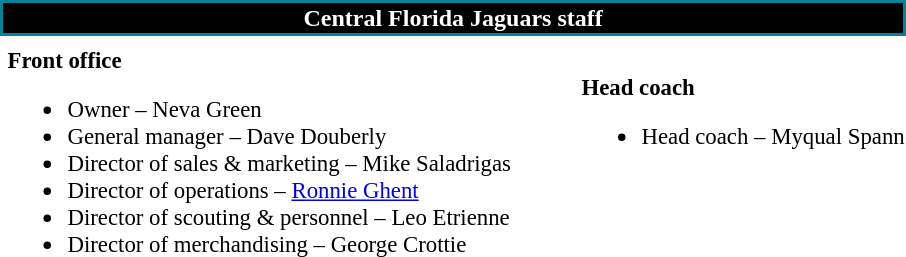<table class="toccolours" style="text-align: left;">
<tr>
<th colspan="7" style="background:black; color:white; text-align: center; border:2px solid #00839A;"><strong>Central Florida Jaguars staff</strong></th>
</tr>
<tr>
<td colspan=7 align="right"></td>
</tr>
<tr>
<td valign="top"></td>
<td style="font-size: 95%;" valign="top"><strong>Front office</strong><br><ul><li>Owner – Neva Green</li><li>General manager – Dave Douberly</li><li>Director of sales & marketing – Mike Saladrigas</li><li>Director of operations – <a href='#'>Ronnie Ghent</a></li><li>Director of scouting & personnel – Leo Etrienne</li><li>Director of merchandising – George Crottie</li></ul></td>
<td width="35"> </td>
<td valign="top"></td>
<td style="font-size: 95%;" valign="top"><br><strong>Head coach</strong><ul><li>Head coach – Myqual Spann</li></ul></td>
</tr>
</table>
